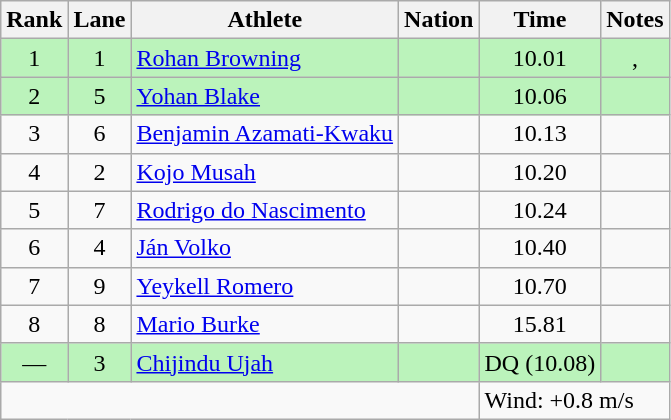<table class="wikitable sortable" style="text-align:center;">
<tr>
<th>Rank</th>
<th>Lane</th>
<th>Athlete</th>
<th>Nation</th>
<th>Time</th>
<th>Notes</th>
</tr>
<tr bgcolor=#bbf3bb>
<td>1</td>
<td>1</td>
<td align="left"><a href='#'>Rohan Browning</a></td>
<td align="left"></td>
<td>10.01</td>
<td>, </td>
</tr>
<tr bgcolor=#bbf3bb>
<td>2</td>
<td>5</td>
<td align="left"><a href='#'>Yohan Blake</a></td>
<td align="left"></td>
<td>10.06</td>
<td></td>
</tr>
<tr>
<td>3</td>
<td>6</td>
<td align="left"><a href='#'>Benjamin Azamati-Kwaku</a></td>
<td align="left"></td>
<td>10.13</td>
<td></td>
</tr>
<tr>
<td>4</td>
<td>2</td>
<td align="left"><a href='#'>Kojo Musah</a></td>
<td align="left"></td>
<td>10.20</td>
<td></td>
</tr>
<tr>
<td>5</td>
<td>7</td>
<td align="left"><a href='#'>Rodrigo do Nascimento</a></td>
<td align="left"></td>
<td>10.24</td>
<td></td>
</tr>
<tr>
<td>6</td>
<td>4</td>
<td align="left"><a href='#'>Ján Volko</a></td>
<td align="left"></td>
<td>10.40</td>
<td></td>
</tr>
<tr>
<td>7</td>
<td>9</td>
<td align="left"><a href='#'>Yeykell Romero</a></td>
<td align="left"></td>
<td>10.70</td>
<td></td>
</tr>
<tr>
<td>8</td>
<td>8</td>
<td align="left"><a href='#'>Mario Burke</a></td>
<td align="left"></td>
<td>15.81</td>
</tr>
<tr bgcolor=#bbf3bb>
<td>—</td>
<td>3</td>
<td align="left"><a href='#'>Chijindu Ujah</a></td>
<td align="left"></td>
<td>DQ (10.08)</td>
<td></td>
</tr>
<tr class="sortbottom">
<td colspan=4></td>
<td colspan="3" style="text-align:left;">Wind: +0.8 m/s</td>
</tr>
</table>
